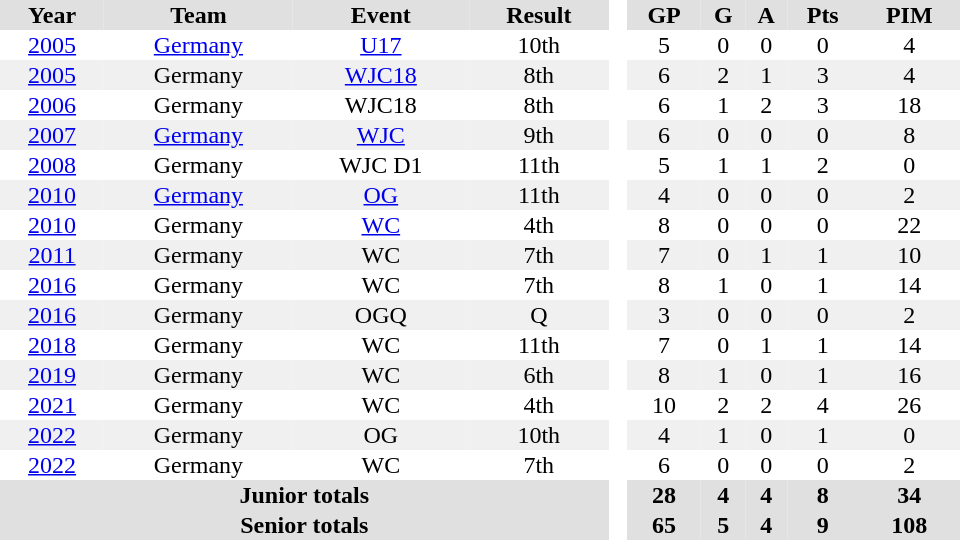<table border="0" cellpadding="1" cellspacing="0" style="text-align:center; width:40em">
<tr ALIGN="center" bgcolor="#e0e0e0">
<th>Year</th>
<th>Team</th>
<th>Event</th>
<th>Result</th>
<th rowspan="99" bgcolor="#ffffff"> </th>
<th>GP</th>
<th>G</th>
<th>A</th>
<th>Pts</th>
<th>PIM</th>
</tr>
<tr>
<td><a href='#'>2005</a></td>
<td><a href='#'>Germany</a></td>
<td><a href='#'>U17</a></td>
<td>10th</td>
<td>5</td>
<td>0</td>
<td>0</td>
<td>0</td>
<td>4</td>
</tr>
<tr bgcolor="#f0f0f0">
<td><a href='#'>2005</a></td>
<td>Germany</td>
<td><a href='#'>WJC18</a></td>
<td>8th</td>
<td>6</td>
<td>2</td>
<td>1</td>
<td>3</td>
<td>4</td>
</tr>
<tr>
<td><a href='#'>2006</a></td>
<td>Germany</td>
<td>WJC18</td>
<td>8th</td>
<td>6</td>
<td>1</td>
<td>2</td>
<td>3</td>
<td>18</td>
</tr>
<tr bgcolor="#f0f0f0">
<td><a href='#'>2007</a></td>
<td><a href='#'>Germany</a></td>
<td><a href='#'>WJC</a></td>
<td>9th</td>
<td>6</td>
<td>0</td>
<td>0</td>
<td>0</td>
<td>8</td>
</tr>
<tr>
<td><a href='#'>2008</a></td>
<td>Germany</td>
<td>WJC D1</td>
<td>11th</td>
<td>5</td>
<td>1</td>
<td>1</td>
<td>2</td>
<td>0</td>
</tr>
<tr bgcolor="#f0f0f0">
<td><a href='#'>2010</a></td>
<td><a href='#'>Germany</a></td>
<td><a href='#'>OG</a></td>
<td>11th</td>
<td>4</td>
<td>0</td>
<td>0</td>
<td>0</td>
<td>2</td>
</tr>
<tr>
<td><a href='#'>2010</a></td>
<td>Germany</td>
<td><a href='#'>WC</a></td>
<td>4th</td>
<td>8</td>
<td>0</td>
<td>0</td>
<td>0</td>
<td>22</td>
</tr>
<tr bgcolor="#f0f0f0">
<td><a href='#'>2011</a></td>
<td>Germany</td>
<td>WC</td>
<td>7th</td>
<td>7</td>
<td>0</td>
<td>1</td>
<td>1</td>
<td>10</td>
</tr>
<tr>
<td><a href='#'>2016</a></td>
<td>Germany</td>
<td>WC</td>
<td>7th</td>
<td>8</td>
<td>1</td>
<td>0</td>
<td>1</td>
<td>14</td>
</tr>
<tr bgcolor="#f0f0f0">
<td><a href='#'>2016</a></td>
<td>Germany</td>
<td>OGQ</td>
<td>Q</td>
<td>3</td>
<td>0</td>
<td>0</td>
<td>0</td>
<td>2</td>
</tr>
<tr>
<td><a href='#'>2018</a></td>
<td>Germany</td>
<td>WC</td>
<td>11th</td>
<td>7</td>
<td>0</td>
<td>1</td>
<td>1</td>
<td>14</td>
</tr>
<tr bgcolor="#f0f0f0">
<td><a href='#'>2019</a></td>
<td>Germany</td>
<td>WC</td>
<td>6th</td>
<td>8</td>
<td>1</td>
<td>0</td>
<td>1</td>
<td>16</td>
</tr>
<tr>
<td><a href='#'>2021</a></td>
<td>Germany</td>
<td>WC</td>
<td>4th</td>
<td>10</td>
<td>2</td>
<td>2</td>
<td>4</td>
<td>26</td>
</tr>
<tr bgcolor="#f0f0f0">
<td><a href='#'>2022</a></td>
<td>Germany</td>
<td>OG</td>
<td>10th</td>
<td>4</td>
<td>1</td>
<td>0</td>
<td>1</td>
<td>0</td>
</tr>
<tr>
<td><a href='#'>2022</a></td>
<td>Germany</td>
<td>WC</td>
<td>7th</td>
<td>6</td>
<td>0</td>
<td>0</td>
<td>0</td>
<td>2</td>
</tr>
<tr bgcolor="#e0e0e0">
<th colspan="4">Junior totals</th>
<th>28</th>
<th>4</th>
<th>4</th>
<th>8</th>
<th>34</th>
</tr>
<tr bgcolor="#e0e0e0">
<th colspan="4">Senior totals</th>
<th>65</th>
<th>5</th>
<th>4</th>
<th>9</th>
<th>108</th>
</tr>
</table>
